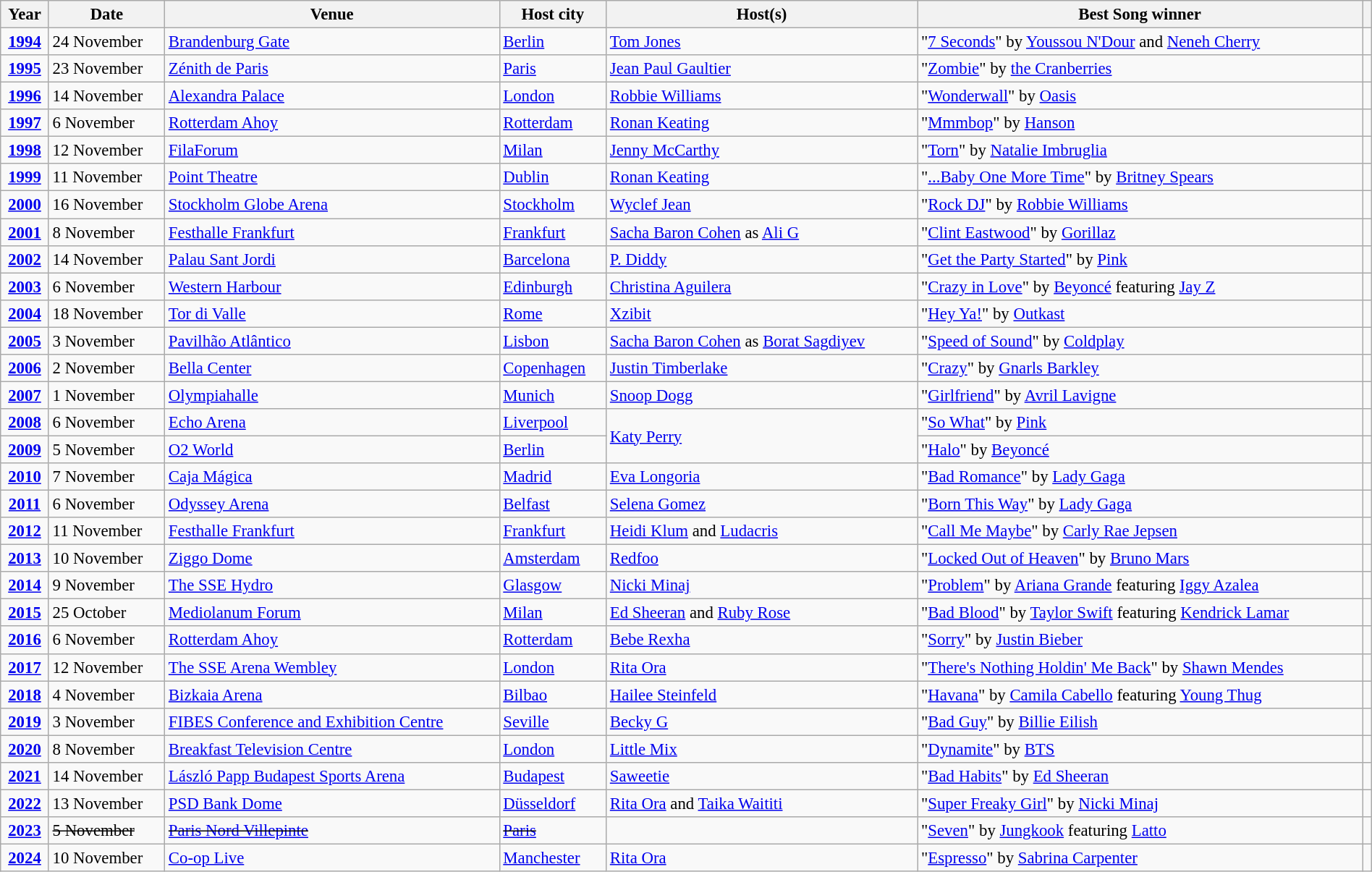<table class="wikitable sortable plainrowheaders" style="font-size:95%; width:100%;">
<tr>
<th>Year</th>
<th>Date</th>
<th>Venue</th>
<th>Host city</th>
<th>Host(s)</th>
<th class="unsortable">Best Song winner</th>
<th class="unsortable"></th>
</tr>
<tr>
<td align="center"><strong><a href='#'>1994</a></strong></td>
<td>24 November</td>
<td><a href='#'>Brandenburg Gate</a></td>
<td> <a href='#'>Berlin</a></td>
<td><a href='#'>Tom Jones</a></td>
<td>"<a href='#'>7 Seconds</a>" by <a href='#'>Youssou N'Dour</a> and <a href='#'>Neneh Cherry</a></td>
<td align="center"></td>
</tr>
<tr>
<td align="center"><strong><a href='#'>1995</a></strong></td>
<td>23 November</td>
<td><a href='#'>Zénith de Paris</a></td>
<td> <a href='#'>Paris</a></td>
<td><a href='#'>Jean Paul Gaultier</a></td>
<td>"<a href='#'>Zombie</a>" by <a href='#'>the Cranberries</a></td>
<td align="center"></td>
</tr>
<tr>
<td align="center"><strong><a href='#'>1996</a></strong></td>
<td>14 November</td>
<td><a href='#'>Alexandra Palace</a></td>
<td> <a href='#'>London</a></td>
<td><a href='#'>Robbie Williams</a></td>
<td>"<a href='#'>Wonderwall</a>" by <a href='#'>Oasis</a></td>
<td align="center"></td>
</tr>
<tr>
<td align="center"><strong><a href='#'>1997</a></strong></td>
<td>6 November</td>
<td><a href='#'>Rotterdam Ahoy</a></td>
<td> <a href='#'>Rotterdam</a></td>
<td><a href='#'>Ronan Keating</a></td>
<td>"<a href='#'>Mmmbop</a>" by <a href='#'>Hanson</a></td>
<td align="center"></td>
</tr>
<tr>
<td align="center"><strong><a href='#'>1998</a></strong></td>
<td>12 November</td>
<td><a href='#'>FilaForum</a></td>
<td> <a href='#'>Milan</a></td>
<td><a href='#'>Jenny McCarthy</a></td>
<td>"<a href='#'>Torn</a>" by <a href='#'>Natalie Imbruglia</a></td>
<td align="center"></td>
</tr>
<tr>
<td align="center"><strong><a href='#'>1999</a></strong></td>
<td>11 November</td>
<td><a href='#'>Point Theatre</a></td>
<td> <a href='#'>Dublin</a></td>
<td><a href='#'>Ronan Keating</a></td>
<td>"<a href='#'>...Baby One More Time</a>" by <a href='#'>Britney Spears</a></td>
<td align="center"></td>
</tr>
<tr>
<td align="center"><strong><a href='#'>2000</a></strong></td>
<td>16 November</td>
<td><a href='#'>Stockholm Globe Arena</a></td>
<td> <a href='#'>Stockholm</a></td>
<td><a href='#'>Wyclef Jean</a></td>
<td>"<a href='#'>Rock DJ</a>" by <a href='#'>Robbie Williams</a></td>
<td align="center"></td>
</tr>
<tr>
<td align="center"><strong><a href='#'>2001</a></strong></td>
<td>8 November</td>
<td><a href='#'>Festhalle Frankfurt</a></td>
<td> <a href='#'>Frankfurt</a></td>
<td><a href='#'>Sacha Baron Cohen</a> as <a href='#'>Ali G</a></td>
<td>"<a href='#'>Clint Eastwood</a>" by <a href='#'>Gorillaz</a></td>
<td align="center"></td>
</tr>
<tr>
<td align="center"><strong><a href='#'>2002</a></strong></td>
<td>14 November</td>
<td><a href='#'>Palau Sant Jordi</a></td>
<td> <a href='#'>Barcelona</a></td>
<td><a href='#'>P. Diddy</a></td>
<td>"<a href='#'>Get the Party Started</a>" by <a href='#'>Pink</a></td>
<td align="center"></td>
</tr>
<tr>
<td align="center"><strong><a href='#'>2003</a></strong></td>
<td>6 November</td>
<td><a href='#'>Western Harbour</a></td>
<td> <a href='#'>Edinburgh</a></td>
<td><a href='#'>Christina Aguilera</a></td>
<td>"<a href='#'>Crazy in Love</a>" by <a href='#'>Beyoncé</a> featuring <a href='#'>Jay Z</a></td>
<td align="center"></td>
</tr>
<tr>
<td align="center"><strong><a href='#'>2004</a></strong></td>
<td>18 November</td>
<td><a href='#'>Tor di Valle</a></td>
<td> <a href='#'>Rome</a></td>
<td><a href='#'>Xzibit</a></td>
<td>"<a href='#'>Hey Ya!</a>" by <a href='#'>Outkast</a></td>
<td align="center"></td>
</tr>
<tr>
<td align="center"><strong><a href='#'>2005</a></strong></td>
<td>3 November</td>
<td><a href='#'>Pavilhão Atlântico</a></td>
<td> <a href='#'>Lisbon</a></td>
<td><a href='#'>Sacha Baron Cohen</a> as <a href='#'>Borat Sagdiyev</a></td>
<td>"<a href='#'>Speed of Sound</a>" by <a href='#'>Coldplay</a></td>
<td align="center"></td>
</tr>
<tr>
<td align="center"><strong><a href='#'>2006</a></strong></td>
<td>2 November</td>
<td><a href='#'>Bella Center</a></td>
<td> <a href='#'>Copenhagen</a></td>
<td><a href='#'>Justin Timberlake</a></td>
<td>"<a href='#'>Crazy</a>" by <a href='#'>Gnarls Barkley</a></td>
<td align="center"></td>
</tr>
<tr>
<td align="center"><strong><a href='#'>2007</a></strong></td>
<td>1 November</td>
<td><a href='#'>Olympiahalle</a></td>
<td> <a href='#'>Munich</a></td>
<td><a href='#'>Snoop Dogg</a></td>
<td>"<a href='#'>Girlfriend</a>" by <a href='#'>Avril Lavigne</a></td>
<td align="center"></td>
</tr>
<tr>
<td align="center"><strong><a href='#'>2008</a></strong></td>
<td>6 November</td>
<td><a href='#'>Echo Arena</a></td>
<td> <a href='#'>Liverpool</a></td>
<td rowspan="2"><a href='#'>Katy Perry</a></td>
<td>"<a href='#'>So What</a>" by <a href='#'>Pink</a></td>
<td align="center"></td>
</tr>
<tr>
<td align="center"><strong><a href='#'>2009</a></strong></td>
<td>5 November</td>
<td><a href='#'>O2 World</a></td>
<td> <a href='#'>Berlin</a></td>
<td>"<a href='#'>Halo</a>" by <a href='#'>Beyoncé</a></td>
<td align="center"></td>
</tr>
<tr>
<td align="center"><strong><a href='#'>2010</a></strong></td>
<td>7 November</td>
<td><a href='#'>Caja Mágica</a></td>
<td> <a href='#'>Madrid</a></td>
<td><a href='#'>Eva Longoria</a></td>
<td>"<a href='#'>Bad Romance</a>" by <a href='#'>Lady Gaga</a></td>
<td align="center"></td>
</tr>
<tr>
<td align="center"><strong><a href='#'>2011</a></strong></td>
<td>6 November</td>
<td><a href='#'>Odyssey Arena</a></td>
<td> <a href='#'>Belfast</a></td>
<td><a href='#'>Selena Gomez</a></td>
<td>"<a href='#'>Born This Way</a>" by <a href='#'>Lady Gaga</a></td>
<td align="center"></td>
</tr>
<tr>
<td align="center"><strong><a href='#'>2012</a></strong></td>
<td>11 November</td>
<td><a href='#'>Festhalle Frankfurt</a></td>
<td> <a href='#'>Frankfurt</a></td>
<td><a href='#'>Heidi Klum</a> and <a href='#'>Ludacris</a></td>
<td>"<a href='#'>Call Me Maybe</a>" by <a href='#'>Carly Rae Jepsen</a></td>
<td align="center"></td>
</tr>
<tr>
<td align="center"><strong><a href='#'>2013</a></strong></td>
<td>10 November</td>
<td><a href='#'>Ziggo Dome</a></td>
<td> <a href='#'>Amsterdam</a></td>
<td><a href='#'>Redfoo</a></td>
<td>"<a href='#'>Locked Out of Heaven</a>" by <a href='#'>Bruno Mars</a></td>
<td align="center"></td>
</tr>
<tr>
<td align="center"><strong><a href='#'>2014</a></strong></td>
<td>9 November</td>
<td><a href='#'>The SSE Hydro</a></td>
<td> <a href='#'>Glasgow</a></td>
<td><a href='#'>Nicki Minaj</a></td>
<td>"<a href='#'>Problem</a>" by <a href='#'>Ariana Grande</a> featuring <a href='#'>Iggy Azalea</a></td>
<td align="center"></td>
</tr>
<tr>
<td align="center"><strong><a href='#'>2015</a></strong></td>
<td>25 October</td>
<td><a href='#'>Mediolanum Forum</a></td>
<td> <a href='#'>Milan</a></td>
<td><a href='#'>Ed Sheeran</a> and <a href='#'>Ruby Rose</a></td>
<td>"<a href='#'>Bad Blood</a>" by <a href='#'>Taylor Swift</a> featuring <a href='#'>Kendrick Lamar</a></td>
<td align="center"></td>
</tr>
<tr>
<td align="center"><strong><a href='#'>2016</a></strong></td>
<td>6 November</td>
<td><a href='#'>Rotterdam Ahoy</a></td>
<td> <a href='#'>Rotterdam</a></td>
<td><a href='#'>Bebe Rexha</a></td>
<td>"<a href='#'>Sorry</a>" by <a href='#'>Justin Bieber</a></td>
<td align="center"></td>
</tr>
<tr>
<td align="center"><strong><a href='#'>2017</a></strong></td>
<td>12 November</td>
<td><a href='#'>The SSE Arena Wembley</a></td>
<td> <a href='#'>London</a></td>
<td><a href='#'>Rita Ora</a></td>
<td>"<a href='#'>There's Nothing Holdin' Me Back</a>" by <a href='#'>Shawn Mendes</a></td>
<td align="center"></td>
</tr>
<tr>
<td align="center"><strong><a href='#'>2018</a></strong></td>
<td>4 November</td>
<td><a href='#'>Bizkaia Arena</a></td>
<td> <a href='#'>Bilbao</a></td>
<td><a href='#'>Hailee Steinfeld</a></td>
<td>"<a href='#'>Havana</a>" by <a href='#'>Camila Cabello</a> featuring <a href='#'>Young Thug</a></td>
<td align="center"></td>
</tr>
<tr>
<td align="center"><strong><a href='#'>2019</a></strong></td>
<td>3 November</td>
<td><a href='#'>FIBES Conference and Exhibition Centre</a></td>
<td> <a href='#'>Seville</a></td>
<td><a href='#'>Becky G</a></td>
<td>"<a href='#'>Bad Guy</a>" by <a href='#'>Billie Eilish</a></td>
<td align="center"></td>
</tr>
<tr>
<td align="center"><strong><a href='#'>2020</a></strong></td>
<td>8 November</td>
<td><a href='#'>Breakfast Television Centre</a></td>
<td> <a href='#'>London</a></td>
<td><a href='#'>Little Mix</a></td>
<td>"<a href='#'>Dynamite</a>" by <a href='#'>BTS</a></td>
<td align="center"></td>
</tr>
<tr>
<td align="center"><strong><a href='#'>2021</a></strong></td>
<td>14 November</td>
<td><a href='#'>László Papp Budapest Sports Arena</a></td>
<td> <a href='#'>Budapest</a></td>
<td><a href='#'>Saweetie</a></td>
<td>"<a href='#'>Bad Habits</a>" by <a href='#'>Ed Sheeran</a></td>
<td align="center"></td>
</tr>
<tr>
<td align="center"><strong><a href='#'>2022</a></strong></td>
<td>13 November</td>
<td><a href='#'>PSD Bank Dome</a></td>
<td> <a href='#'>Düsseldorf</a></td>
<td><a href='#'>Rita Ora</a> and <a href='#'>Taika Waititi</a></td>
<td>"<a href='#'>Super Freaky Girl</a>" by <a href='#'>Nicki Minaj</a></td>
<td align="center"></td>
</tr>
<tr>
<td align="center"><strong><a href='#'>2023</a></strong></td>
<td><s>5 November</s></td>
<td><s><a href='#'>Paris Nord Villepinte</a></s></td>
<td><s> <a href='#'>Paris</a></s></td>
<td></td>
<td>"<a href='#'>Seven</a>" by <a href='#'>Jungkook</a> featuring <a href='#'>Latto</a></td>
<td align="center"></td>
</tr>
<tr>
<td align="center"><strong><a href='#'>2024</a></strong></td>
<td>10 November</td>
<td><a href='#'>Co-op Live</a></td>
<td> <a href='#'>Manchester</a></td>
<td><a href='#'>Rita Ora</a></td>
<td>"<a href='#'>Espresso</a>" by <a href='#'>Sabrina Carpenter</a></td>
<td align="center"></td>
</tr>
</table>
